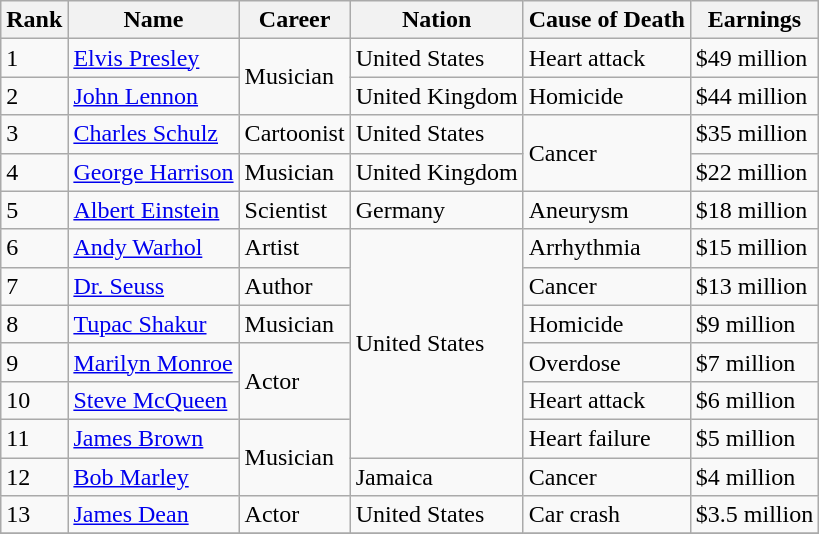<table class="wikitable sortable" border="1">
<tr>
<th scope="col">Rank</th>
<th scope="col">Name</th>
<th scope="col">Career</th>
<th scope="col">Nation</th>
<th>Cause of Death</th>
<th scope="col">Earnings</th>
</tr>
<tr>
<td>1</td>
<td><a href='#'>Elvis Presley</a></td>
<td rowspan="2">Musician</td>
<td>United States</td>
<td>Heart attack</td>
<td>$49 million</td>
</tr>
<tr>
<td>2</td>
<td><a href='#'>John Lennon</a></td>
<td>United Kingdom</td>
<td>Homicide</td>
<td>$44 million</td>
</tr>
<tr>
<td>3</td>
<td><a href='#'>Charles Schulz</a></td>
<td>Cartoonist</td>
<td>United States</td>
<td rowspan="2">Cancer</td>
<td>$35 million</td>
</tr>
<tr>
<td>4</td>
<td><a href='#'>George Harrison</a></td>
<td>Musician</td>
<td>United Kingdom</td>
<td>$22 million</td>
</tr>
<tr>
<td>5</td>
<td><a href='#'>Albert Einstein</a></td>
<td>Scientist</td>
<td>Germany</td>
<td>Aneurysm</td>
<td>$18 million</td>
</tr>
<tr>
<td>6</td>
<td><a href='#'>Andy Warhol</a></td>
<td>Artist</td>
<td rowspan="6">United States</td>
<td>Arrhythmia</td>
<td>$15 million</td>
</tr>
<tr>
<td>7</td>
<td><a href='#'>Dr. Seuss</a></td>
<td>Author</td>
<td>Cancer</td>
<td>$13 million</td>
</tr>
<tr>
<td>8</td>
<td><a href='#'>Tupac Shakur</a></td>
<td>Musician</td>
<td>Homicide</td>
<td>$9 million</td>
</tr>
<tr>
<td>9</td>
<td><a href='#'>Marilyn Monroe</a></td>
<td rowspan="2">Actor</td>
<td>Overdose</td>
<td>$7 million</td>
</tr>
<tr>
<td>10</td>
<td><a href='#'>Steve McQueen</a></td>
<td>Heart attack</td>
<td>$6 million</td>
</tr>
<tr>
<td>11</td>
<td><a href='#'>James Brown</a></td>
<td rowspan="2">Musician</td>
<td>Heart failure</td>
<td>$5 million</td>
</tr>
<tr>
<td>12</td>
<td><a href='#'>Bob Marley</a></td>
<td>Jamaica</td>
<td>Cancer</td>
<td>$4 million</td>
</tr>
<tr>
<td>13</td>
<td><a href='#'>James Dean</a></td>
<td>Actor</td>
<td>United States</td>
<td>Car crash</td>
<td>$3.5 million</td>
</tr>
<tr>
</tr>
</table>
